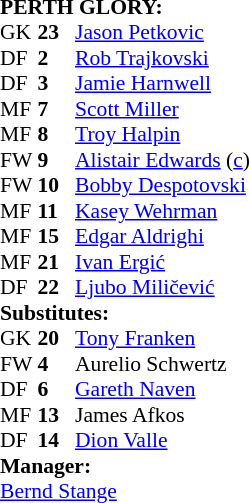<table style="font-size: 90%" cellspacing="0" cellpadding="0">
<tr>
<td colspan="4"><strong>PERTH GLORY:</strong></td>
</tr>
<tr>
<th width="25"></th>
<th width="25"></th>
</tr>
<tr>
<td>GK</td>
<td><strong>23</strong></td>
<td> <a href='#'>Jason Petkovic</a></td>
</tr>
<tr>
<td>DF</td>
<td><strong>2</strong></td>
<td> <a href='#'>Rob Trajkovski</a></td>
</tr>
<tr>
<td>DF</td>
<td><strong>3</strong></td>
<td> <a href='#'>Jamie Harnwell</a></td>
</tr>
<tr>
<td>MF</td>
<td><strong>7</strong></td>
<td> <a href='#'>Scott Miller</a></td>
<td></td>
<td></td>
</tr>
<tr>
<td>MF</td>
<td><strong>8</strong></td>
<td> <a href='#'>Troy Halpin</a></td>
</tr>
<tr>
<td>FW</td>
<td><strong>9</strong></td>
<td> <a href='#'>Alistair Edwards</a> (<a href='#'>c</a>)</td>
</tr>
<tr>
<td>FW</td>
<td><strong>10</strong></td>
<td> <a href='#'>Bobby Despotovski</a></td>
<td></td>
<td></td>
</tr>
<tr>
<td>MF</td>
<td><strong>11</strong></td>
<td> <a href='#'>Kasey Wehrman</a></td>
</tr>
<tr>
<td>MF</td>
<td><strong>15</strong></td>
<td> <a href='#'>Edgar Aldrighi</a></td>
</tr>
<tr>
<td>MF</td>
<td><strong>21</strong></td>
<td> <a href='#'>Ivan Ergić</a></td>
<td></td>
<td></td>
</tr>
<tr>
<td>DF</td>
<td><strong>22</strong></td>
<td> <a href='#'>Ljubo Miličević</a></td>
<td></td>
<td></td>
</tr>
<tr>
<td colspan=3><strong>Substitutes:</strong></td>
</tr>
<tr>
<td>GK</td>
<td><strong>20</strong></td>
<td> <a href='#'>Tony Franken</a></td>
</tr>
<tr>
<td>FW</td>
<td><strong>4</strong></td>
<td> Aurelio Schwertz</td>
<td></td>
<td></td>
<td></td>
<td></td>
</tr>
<tr>
<td>DF</td>
<td><strong>6</strong></td>
<td> <a href='#'>Gareth Naven</a></td>
<td></td>
<td></td>
</tr>
<tr>
<td>MF</td>
<td><strong>13</strong></td>
<td> James Afkos</td>
<td></td>
<td></td>
</tr>
<tr>
<td>DF</td>
<td><strong>14</strong></td>
<td> <a href='#'>Dion Valle</a></td>
</tr>
<tr>
<td colspan=3><strong>Manager:</strong></td>
</tr>
<tr>
<td colspan=4> <a href='#'>Bernd Stange</a></td>
</tr>
</table>
